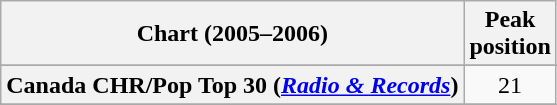<table class="wikitable sortable plainrowheaders" style="text-align:center">
<tr>
<th>Chart (2005–2006)</th>
<th>Peak<br>position</th>
</tr>
<tr>
</tr>
<tr>
</tr>
<tr>
</tr>
<tr>
<th scope="row">Canada CHR/Pop Top 30 (<em><a href='#'>Radio & Records</a></em>)</th>
<td>21</td>
</tr>
<tr>
</tr>
<tr>
</tr>
<tr>
</tr>
<tr>
</tr>
<tr>
</tr>
<tr>
</tr>
<tr>
</tr>
<tr>
</tr>
<tr>
</tr>
<tr>
</tr>
<tr>
</tr>
</table>
